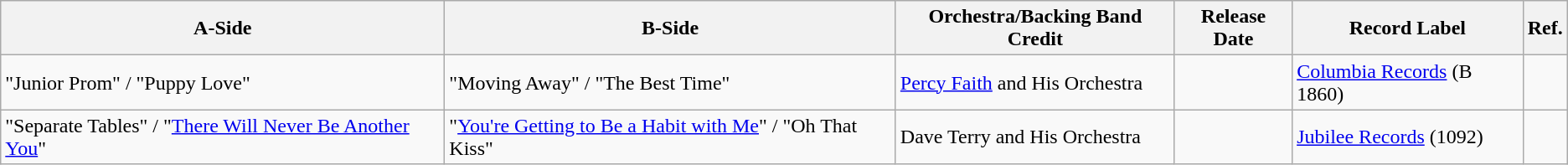<table class="wikitable">
<tr>
<th>A-Side</th>
<th>B-Side</th>
<th>Orchestra/Backing Band Credit</th>
<th>Release Date</th>
<th>Record Label</th>
<th>Ref.</th>
</tr>
<tr>
<td>"Junior Prom" / "Puppy Love"</td>
<td>"Moving Away" / "The Best Time"</td>
<td><a href='#'>Percy Faith</a> and His Orchestra</td>
<td></td>
<td><a href='#'>Columbia Records</a> (B 1860)</td>
<td></td>
</tr>
<tr>
<td>"Separate Tables" / "<a href='#'>There Will Never Be Another You</a>"</td>
<td>"<a href='#'>You're Getting to Be a Habit with Me</a>" / "Oh That Kiss"</td>
<td>Dave Terry and His Orchestra</td>
<td></td>
<td><a href='#'>Jubilee Records</a> (1092)</td>
<td></td>
</tr>
</table>
